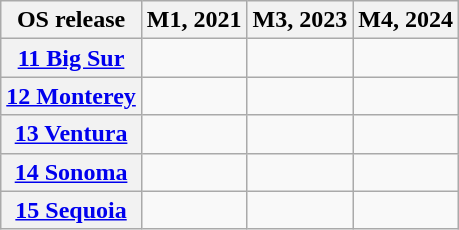<table class="wikitable" font-size:90%; text-align:center">
<tr>
<th>OS release</th>
<th>M1, 2021</th>
<th>M3, 2023</th>
<th>M4, 2024</th>
</tr>
<tr>
<th><a href='#'>11 Big Sur</a></th>
<td></td>
<td></td>
<td></td>
</tr>
<tr>
<th><a href='#'>12 Monterey</a></th>
<td></td>
<td></td>
<td></td>
</tr>
<tr>
<th><a href='#'>13 Ventura</a></th>
<td></td>
<td></td>
<td></td>
</tr>
<tr>
<th><a href='#'>14 Sonoma</a></th>
<td></td>
<td></td>
<td></td>
</tr>
<tr>
<th><a href='#'>15 Sequoia</a></th>
<td></td>
<td></td>
<td></td>
</tr>
</table>
